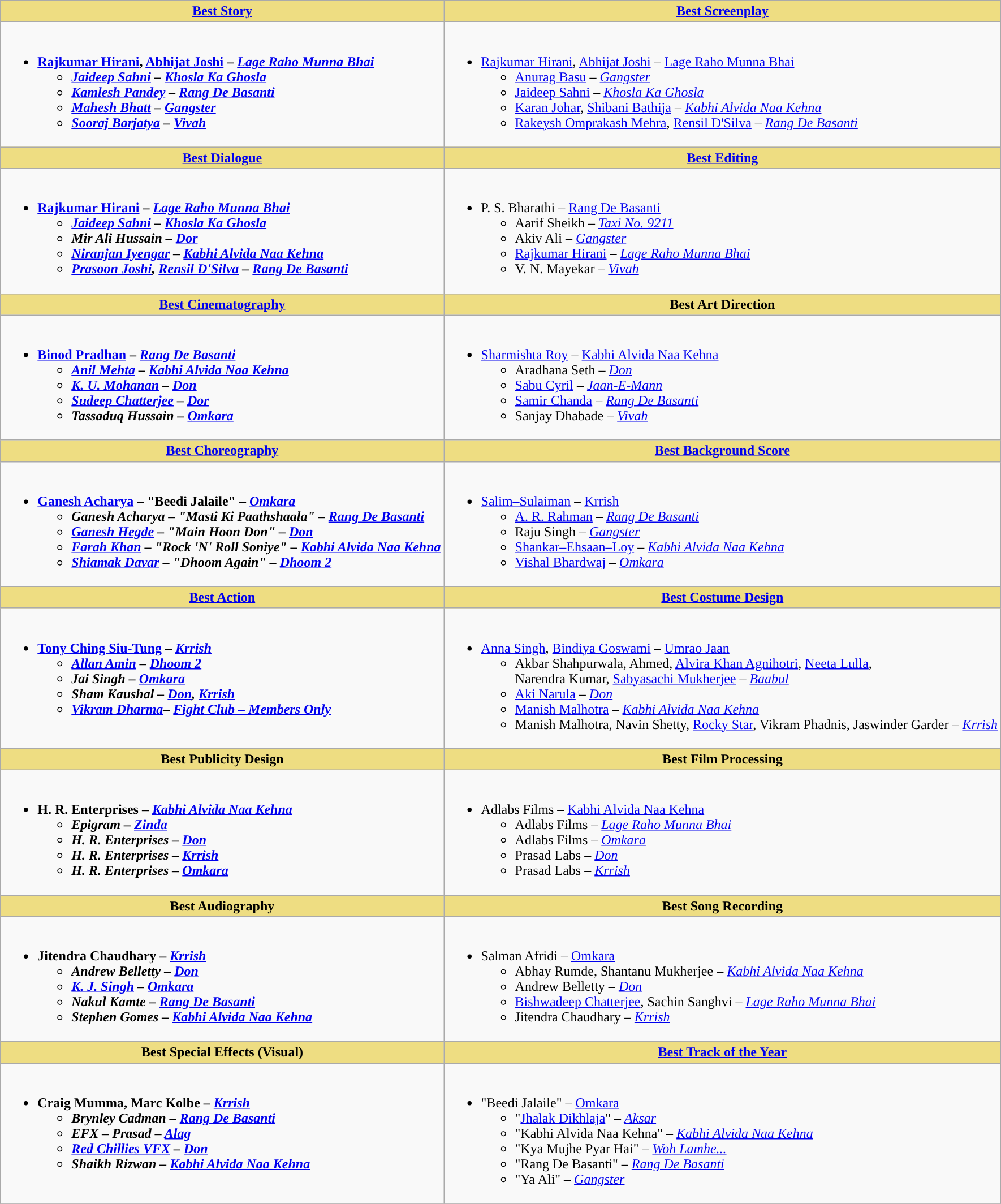<table class="wikitable">
<tr>
<th ! style="background:#eedd82; text-align:center;"><a href='#'>Best Story</a></th>
<th ! style="background:#eedd82; text-align:center;"><a href='#'>Best Screenplay</a></th>
</tr>
<tr>
<td valign="top"><br><ul><li><strong><a href='#'>Rajkumar Hirani</a>, <a href='#'>Abhijat Joshi</a> – <em><a href='#'>Lage Raho Munna Bhai</a><strong><em><ul><li><a href='#'>Jaideep Sahni</a> – </em><a href='#'>Khosla Ka Ghosla</a><em></li><li><a href='#'>Kamlesh Pandey</a> – </em><a href='#'>Rang De Basanti</a><em></li><li><a href='#'>Mahesh Bhatt</a> – </em><a href='#'>Gangster</a><em></li><li><a href='#'>Sooraj Barjatya</a> – </em><a href='#'>Vivah</a><em></li></ul></li></ul></td>
<td valign="top"><br><ul><li></strong><a href='#'>Rajkumar Hirani</a>, <a href='#'>Abhijat Joshi</a> – </em><a href='#'>Lage Raho Munna Bhai</a></em></strong><ul><li><a href='#'>Anurag Basu</a> – <em><a href='#'>Gangster</a></em></li><li><a href='#'>Jaideep Sahni</a> – <em><a href='#'>Khosla Ka Ghosla</a></em></li><li><a href='#'>Karan Johar</a>, <a href='#'>Shibani Bathija</a> – <em><a href='#'>Kabhi Alvida Naa Kehna</a></em></li><li><a href='#'>Rakeysh Omprakash Mehra</a>, <a href='#'>Rensil D'Silva</a> – <em><a href='#'>Rang De Basanti</a></em></li></ul></li></ul></td>
</tr>
<tr>
<th ! style="background:#eedd82; text-align:center;"><a href='#'>Best Dialogue</a></th>
<th ! style="background:#eedd82; text-align:center;"><a href='#'>Best Editing</a></th>
</tr>
<tr>
<td valign="top"><br><ul><li><strong><a href='#'>Rajkumar Hirani</a> – <em><a href='#'>Lage Raho Munna Bhai</a><strong><em><ul><li><a href='#'>Jaideep Sahni</a> – </em><a href='#'>Khosla Ka Ghosla</a><em></li><li>Mir Ali Hussain – </em><a href='#'>Dor</a><em></li><li><a href='#'>Niranjan Iyengar</a> – </em><a href='#'>Kabhi Alvida Naa Kehna</a><em></li><li><a href='#'>Prasoon Joshi</a>, <a href='#'>Rensil D'Silva</a> – </em><a href='#'>Rang De Basanti</a><em></li></ul></li></ul></td>
<td valign="top"><br><ul><li></strong>P. S. Bharathi – </em><a href='#'>Rang De Basanti</a></em></strong><ul><li>Aarif Sheikh – <em><a href='#'>Taxi No. 9211</a></em></li><li>Akiv Ali – <em><a href='#'>Gangster</a></em></li><li><a href='#'>Rajkumar Hirani</a> – <em><a href='#'>Lage Raho Munna Bhai</a></em></li><li>V. N. Mayekar – <em><a href='#'>Vivah</a></em></li></ul></li></ul></td>
</tr>
<tr>
<th ! style="background:#eedd82; text-align:center;"><a href='#'>Best Cinematography</a></th>
<th ! style="background:#eedd82; text-align:center;">Best Art Direction</th>
</tr>
<tr>
<td valign="top"><br><ul><li><strong><a href='#'>Binod Pradhan</a> – <em><a href='#'>Rang De Basanti</a><strong><em><ul><li><a href='#'>Anil Mehta</a> – </em><a href='#'>Kabhi Alvida Naa Kehna</a><em></li><li><a href='#'>K. U. Mohanan</a> – </em><a href='#'>Don</a><em></li><li><a href='#'>Sudeep Chatterjee</a> – </em><a href='#'>Dor</a><em></li><li>Tassaduq Hussain – </em><a href='#'>Omkara</a><em></li></ul></li></ul></td>
<td valign="top"><br><ul><li></strong><a href='#'>Sharmishta Roy</a> – </em><a href='#'>Kabhi Alvida Naa Kehna</a></em></strong><ul><li>Aradhana Seth – <em><a href='#'>Don</a></em></li><li><a href='#'>Sabu Cyril</a> – <em><a href='#'>Jaan-E-Mann</a></em></li><li><a href='#'>Samir Chanda</a> – <em><a href='#'>Rang De Basanti</a></em></li><li>Sanjay Dhabade – <em><a href='#'>Vivah</a></em></li></ul></li></ul></td>
</tr>
<tr>
<th ! style="background:#eedd82; text-align:center;"><a href='#'>Best Choreography</a></th>
<th ! style="background:#eedd82; text-align:center;"><a href='#'>Best Background Score</a></th>
</tr>
<tr>
<td valign="top"><br><ul><li><strong><a href='#'>Ganesh Acharya</a> – "Beedi Jalaile" – <em><a href='#'>Omkara</a><strong><em><ul><li>Ganesh Acharya – "Masti Ki Paathshaala" – </em><a href='#'>Rang De Basanti</a><em></li><li><a href='#'>Ganesh Hegde</a> – "Main Hoon Don" – </em><a href='#'>Don</a><em></li><li><a href='#'>Farah Khan</a> – "Rock 'N' Roll Soniye" – </em><a href='#'>Kabhi Alvida Naa Kehna</a><em></li><li><a href='#'>Shiamak Davar</a> – "Dhoom Again" – </em><a href='#'>Dhoom 2</a><em></li></ul></li></ul></td>
<td valign="top"><br><ul><li></strong><a href='#'>Salim–Sulaiman</a> – </em><a href='#'>Krrish</a></em></strong><ul><li><a href='#'>A. R. Rahman</a> – <em><a href='#'>Rang De Basanti</a></em></li><li>Raju Singh – <em><a href='#'>Gangster</a></em></li><li><a href='#'>Shankar–Ehsaan–Loy</a> – <em><a href='#'>Kabhi Alvida Naa Kehna</a></em></li><li><a href='#'>Vishal Bhardwaj</a> – <em><a href='#'>Omkara</a></em></li></ul></li></ul></td>
</tr>
<tr>
<th ! style="background:#eedd82; text-align:center;"><a href='#'>Best Action</a></th>
<th ! style="background:#eedd82; text-align:center;"><a href='#'>Best Costume Design</a></th>
</tr>
<tr>
<td valign="top"><br><ul><li><strong><a href='#'>Tony Ching Siu-Tung</a> – <em><a href='#'>Krrish</a><strong><em><ul><li><a href='#'>Allan Amin</a> – </em><a href='#'>Dhoom 2</a><em></li><li>Jai Singh – </em><a href='#'>Omkara</a><em></li><li>Sham Kaushal – </em><a href='#'>Don</a><em>, </em><a href='#'>Krrish</a><em></li><li><a href='#'>Vikram Dharma</a>– </em><a href='#'>Fight Club – Members Only</a><em></li></ul></li></ul></td>
<td valign="top"><br><ul><li></strong><a href='#'>Anna Singh</a>, <a href='#'>Bindiya Goswami</a> – </em><a href='#'>Umrao Jaan</a></em></strong><ul><li>Akbar Shahpurwala, Ahmed, <a href='#'>Alvira Khan Agnihotri</a>, <a href='#'>Neeta Lulla</a>,<br>Narendra Kumar, <a href='#'>Sabyasachi Mukherjee</a> – <em><a href='#'>Baabul</a></em></li><li><a href='#'>Aki Narula</a> – <em><a href='#'>Don</a></em></li><li><a href='#'>Manish Malhotra</a> – <em><a href='#'>Kabhi Alvida Naa Kehna</a></em></li><li>Manish Malhotra, Navin Shetty, <a href='#'>Rocky Star</a>, Vikram Phadnis, Jaswinder Garder – <em><a href='#'>Krrish</a></em></li></ul></li></ul></td>
</tr>
<tr>
<th ! style="background:#eedd82; text-align:center;">Best Publicity Design</th>
<th ! style="background:#eedd82; text-align:center;">Best Film Processing</th>
</tr>
<tr>
<td valign="top"><br><ul><li><strong>H. R. Enterprises – <em><a href='#'>Kabhi Alvida Naa Kehna</a><strong><em><ul><li>Epigram – </em><a href='#'>Zinda</a><em></li><li>H. R. Enterprises – </em><a href='#'>Don</a><em></li><li>H. R. Enterprises – </em><a href='#'>Krrish</a><em></li><li>H. R. Enterprises – </em><a href='#'>Omkara</a><em></li></ul></li></ul></td>
<td valign="top"><br><ul><li></strong>Adlabs Films – </em><a href='#'>Kabhi Alvida Naa Kehna</a></em></strong><ul><li>Adlabs Films – <em><a href='#'>Lage Raho Munna Bhai</a></em></li><li>Adlabs Films – <em><a href='#'>Omkara</a></em></li><li>Prasad Labs – <em><a href='#'>Don</a></em></li><li>Prasad Labs – <em><a href='#'>Krrish</a></em></li></ul></li></ul></td>
</tr>
<tr>
<th ! style="background:#eedd82; text-align:center;">Best Audiography</th>
<th ! style="background:#eedd82; text-align:center;">Best Song Recording</th>
</tr>
<tr>
<td valign="top"><br><ul><li><strong>Jitendra Chaudhary – <em><a href='#'>Krrish</a><strong><em><ul><li>Andrew Belletty – </em><a href='#'>Don</a><em></li><li><a href='#'>K. J. Singh</a> – </em><a href='#'>Omkara</a><em></li><li>Nakul Kamte – </em><a href='#'>Rang De Basanti</a><em></li><li>Stephen Gomes – </em><a href='#'>Kabhi Alvida Naa Kehna</a><em></li></ul></li></ul></td>
<td valign="top"><br><ul><li></strong>Salman Afridi – </em><a href='#'>Omkara</a></em></strong><ul><li>Abhay Rumde, Shantanu Mukherjee – <em><a href='#'>Kabhi Alvida Naa Kehna</a></em></li><li>Andrew Belletty – <em><a href='#'>Don</a></em></li><li><a href='#'>Bishwadeep Chatterjee</a>, Sachin Sanghvi – <em><a href='#'>Lage Raho Munna Bhai</a></em></li><li>Jitendra Chaudhary – <em><a href='#'>Krrish</a></em></li></ul></li></ul></td>
</tr>
<tr>
<th ! style="background:#eedd82; text-align:center;">Best Special Effects (Visual)</th>
<th ! style="background:#eedd82; text-align:center;"><a href='#'>Best Track of the Year</a></th>
</tr>
<tr>
<td valign="top"><br><ul><li><strong>Craig Mumma, Marc Kolbe – <em><a href='#'>Krrish</a><strong><em><ul><li>Brynley Cadman – </em><a href='#'>Rang De Basanti</a><em></li><li>EFX – Prasad – </em><a href='#'>Alag</a><em></li><li><a href='#'>Red Chillies VFX</a> – </em><a href='#'>Don</a><em></li><li>Shaikh Rizwan – </em><a href='#'>Kabhi Alvida Naa Kehna</a><em></li></ul></li></ul></td>
<td valign="top"><br><ul><li></strong>"Beedi Jalaile" – </em><a href='#'>Omkara</a></em></strong><ul><li>"<a href='#'>Jhalak Dikhlaja</a>" – <em><a href='#'>Aksar</a></em></li><li>"Kabhi Alvida Naa Kehna" – <em><a href='#'>Kabhi Alvida Naa Kehna</a></em></li><li>"Kya Mujhe Pyar Hai" – <em><a href='#'>Woh Lamhe...</a></em></li><li>"Rang De Basanti" – <em><a href='#'>Rang De Basanti</a></em></li><li>"Ya Ali" – <em><a href='#'>Gangster</a></em></li></ul></li></ul></td>
</tr>
<tr>
</tr>
</table>
